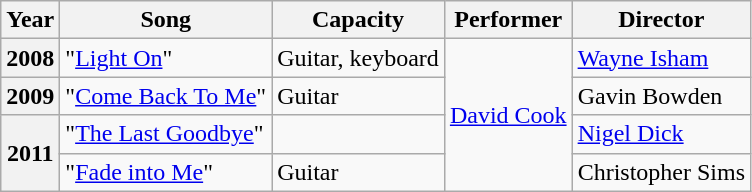<table class="wikitable">
<tr>
<th>Year</th>
<th>Song</th>
<th>Capacity</th>
<th>Performer</th>
<th>Director</th>
</tr>
<tr>
<th>2008</th>
<td>"<a href='#'>Light On</a>"</td>
<td>Guitar, keyboard</td>
<td rowspan="4"><a href='#'>David Cook</a></td>
<td><a href='#'>Wayne Isham</a></td>
</tr>
<tr>
<th>2009</th>
<td>"<a href='#'>Come Back To Me</a>"</td>
<td>Guitar</td>
<td>Gavin Bowden</td>
</tr>
<tr>
<th rowspan="2">2011</th>
<td>"<a href='#'>The Last Goodbye</a>"</td>
<td></td>
<td><a href='#'>Nigel Dick</a></td>
</tr>
<tr>
<td>"<a href='#'>Fade into Me</a>"</td>
<td>Guitar</td>
<td>Christopher Sims</td>
</tr>
</table>
